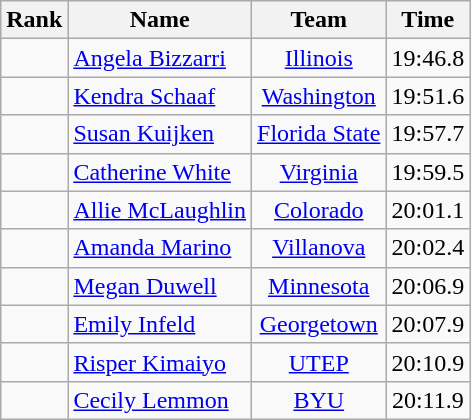<table class="wikitable sortable" style="text-align:center">
<tr>
<th>Rank</th>
<th>Name</th>
<th>Team</th>
<th>Time</th>
</tr>
<tr>
<td></td>
<td align=left> <a href='#'>Angela Bizzarri</a></td>
<td><a href='#'>Illinois</a></td>
<td>19:46.8</td>
</tr>
<tr>
<td></td>
<td align=left> <a href='#'>Kendra Schaaf</a></td>
<td><a href='#'>Washington</a></td>
<td>19:51.6</td>
</tr>
<tr>
<td></td>
<td align=left> <a href='#'>Susan Kuijken</a></td>
<td><a href='#'>Florida State</a></td>
<td>19:57.7</td>
</tr>
<tr>
<td></td>
<td align=left> <a href='#'>Catherine White</a></td>
<td><a href='#'>Virginia</a></td>
<td>19:59.5</td>
</tr>
<tr>
<td></td>
<td align=left> <a href='#'>Allie McLaughlin</a></td>
<td><a href='#'>Colorado</a></td>
<td>20:01.1</td>
</tr>
<tr>
<td></td>
<td align=left> <a href='#'>Amanda Marino</a></td>
<td><a href='#'>Villanova</a></td>
<td>20:02.4</td>
</tr>
<tr>
<td></td>
<td align=left> <a href='#'>Megan Duwell</a></td>
<td><a href='#'>Minnesota</a></td>
<td>20:06.9</td>
</tr>
<tr>
<td></td>
<td align=left> <a href='#'>Emily Infeld</a></td>
<td><a href='#'>Georgetown</a></td>
<td>20:07.9</td>
</tr>
<tr>
<td></td>
<td align=left> <a href='#'>Risper Kimaiyo</a></td>
<td><a href='#'>UTEP</a></td>
<td>20:10.9</td>
</tr>
<tr>
<td></td>
<td align=left> <a href='#'>Cecily Lemmon</a></td>
<td><a href='#'>BYU</a></td>
<td>20:11.9</td>
</tr>
</table>
